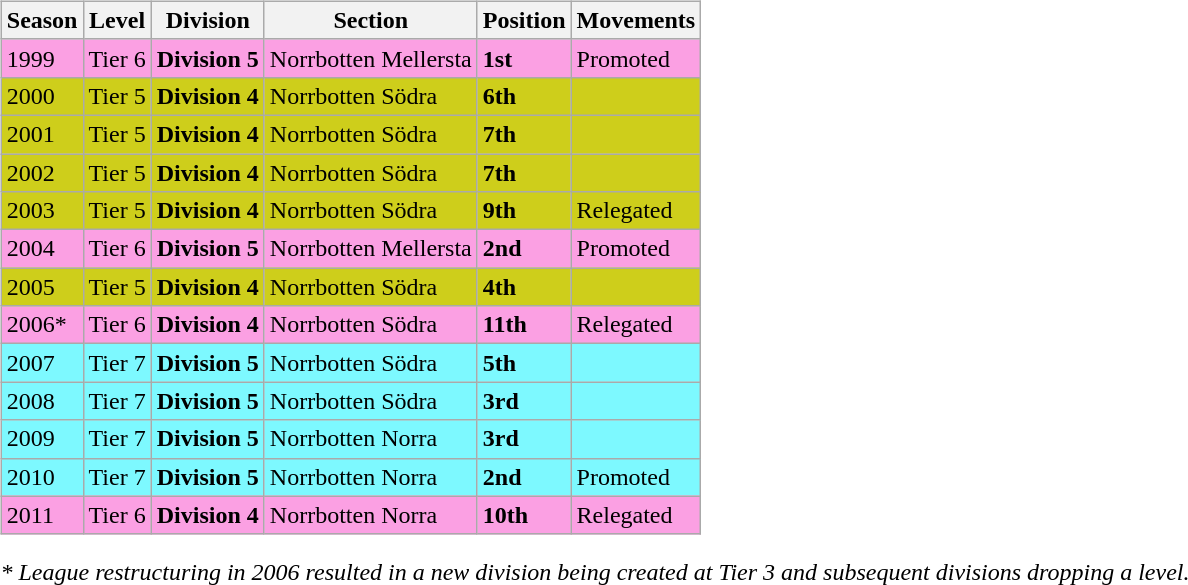<table>
<tr>
<td valign="top" width=0%><br><table class="wikitable">
<tr style="background:#f0f6fa;">
<th><strong>Season</strong></th>
<th><strong>Level</strong></th>
<th><strong>Division</strong></th>
<th><strong>Section</strong></th>
<th><strong>Position</strong></th>
<th><strong>Movements</strong></th>
</tr>
<tr>
<td style="background:#FBA0E3;">1999</td>
<td style="background:#FBA0E3;">Tier 6</td>
<td style="background:#FBA0E3;"><strong>Division 5</strong></td>
<td style="background:#FBA0E3;">Norrbotten Mellersta</td>
<td style="background:#FBA0E3;"><strong>1st</strong></td>
<td style="background:#FBA0E3;">Promoted</td>
</tr>
<tr>
<td style="background:#CECE1B;">2000</td>
<td style="background:#CECE1B;">Tier 5</td>
<td style="background:#CECE1B;"><strong>Division 4</strong></td>
<td style="background:#CECE1B;">Norrbotten Södra</td>
<td style="background:#CECE1B;"><strong>6th</strong></td>
<td style="background:#CECE1B;"></td>
</tr>
<tr>
<td style="background:#CECE1B;">2001</td>
<td style="background:#CECE1B;">Tier 5</td>
<td style="background:#CECE1B;"><strong>Division 4</strong></td>
<td style="background:#CECE1B;">Norrbotten Södra</td>
<td style="background:#CECE1B;"><strong>7th</strong></td>
<td style="background:#CECE1B;"></td>
</tr>
<tr>
<td style="background:#CECE1B;">2002</td>
<td style="background:#CECE1B;">Tier 5</td>
<td style="background:#CECE1B;"><strong>Division 4</strong></td>
<td style="background:#CECE1B;">Norrbotten Södra</td>
<td style="background:#CECE1B;"><strong>7th</strong></td>
<td style="background:#CECE1B;"></td>
</tr>
<tr>
<td style="background:#CECE1B;">2003</td>
<td style="background:#CECE1B;">Tier 5</td>
<td style="background:#CECE1B;"><strong>Division 4</strong></td>
<td style="background:#CECE1B;">Norrbotten Södra</td>
<td style="background:#CECE1B;"><strong>9th</strong></td>
<td style="background:#CECE1B;">Relegated</td>
</tr>
<tr>
<td style="background:#FBA0E3;">2004</td>
<td style="background:#FBA0E3;">Tier 6</td>
<td style="background:#FBA0E3;"><strong>Division 5</strong></td>
<td style="background:#FBA0E3;">Norrbotten Mellersta</td>
<td style="background:#FBA0E3;"><strong>2nd</strong></td>
<td style="background:#FBA0E3;">Promoted</td>
</tr>
<tr>
<td style="background:#CECE1B;">2005</td>
<td style="background:#CECE1B;">Tier 5</td>
<td style="background:#CECE1B;"><strong>Division 4</strong></td>
<td style="background:#CECE1B;">Norrbotten Södra</td>
<td style="background:#CECE1B;"><strong>4th</strong></td>
<td style="background:#CECE1B;"></td>
</tr>
<tr>
<td style="background:#FBA0E3;">2006*</td>
<td style="background:#FBA0E3;">Tier 6</td>
<td style="background:#FBA0E3;"><strong>Division 4</strong></td>
<td style="background:#FBA0E3;">Norrbotten Södra</td>
<td style="background:#FBA0E3;"><strong>11th</strong></td>
<td style="background:#FBA0E3;">Relegated</td>
</tr>
<tr>
<td style="background:#7DF9FF;">2007</td>
<td style="background:#7DF9FF;">Tier 7</td>
<td style="background:#7DF9FF;"><strong>Division 5</strong></td>
<td style="background:#7DF9FF;">Norrbotten Södra</td>
<td style="background:#7DF9FF;"><strong>5th</strong></td>
<td style="background:#7DF9FF;"></td>
</tr>
<tr>
<td style="background:#7DF9FF;">2008</td>
<td style="background:#7DF9FF;">Tier 7</td>
<td style="background:#7DF9FF;"><strong>Division 5</strong></td>
<td style="background:#7DF9FF;">Norrbotten Södra</td>
<td style="background:#7DF9FF;"><strong>3rd</strong></td>
<td style="background:#7DF9FF;"></td>
</tr>
<tr>
<td style="background:#7DF9FF;">2009</td>
<td style="background:#7DF9FF;">Tier 7</td>
<td style="background:#7DF9FF;"><strong>Division 5</strong></td>
<td style="background:#7DF9FF;">Norrbotten Norra</td>
<td style="background:#7DF9FF;"><strong>3rd</strong></td>
<td style="background:#7DF9FF;"></td>
</tr>
<tr>
<td style="background:#7DF9FF;">2010</td>
<td style="background:#7DF9FF;">Tier 7</td>
<td style="background:#7DF9FF;"><strong>Division 5</strong></td>
<td style="background:#7DF9FF;">Norrbotten Norra</td>
<td style="background:#7DF9FF;"><strong>2nd</strong></td>
<td style="background:#7DF9FF;">Promoted</td>
</tr>
<tr>
<td style="background:#FBA0E3;">2011</td>
<td style="background:#FBA0E3;">Tier 6</td>
<td style="background:#FBA0E3;"><strong>Division 4</strong></td>
<td style="background:#FBA0E3;">Norrbotten Norra</td>
<td style="background:#FBA0E3;"><strong>10th</strong></td>
<td style="background:#FBA0E3;">Relegated</td>
</tr>
</table>
<em>* League restructuring in 2006 resulted in a new division being created at Tier 3 and subsequent divisions dropping a level.</em>


</td>
</tr>
</table>
